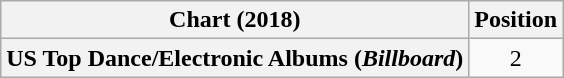<table class="wikitable plainrowheaders" style="text-align:center">
<tr>
<th scope="col">Chart (2018)</th>
<th scope="col">Position</th>
</tr>
<tr>
<th scope="row">US Top Dance/Electronic Albums (<em>Billboard</em>)</th>
<td>2</td>
</tr>
</table>
